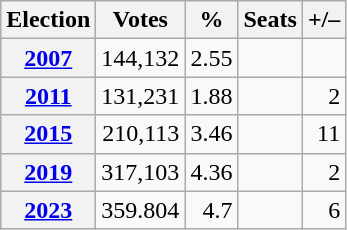<table class="wikitable" style="text-align: right;">
<tr>
<th>Election</th>
<th>Votes</th>
<th>%</th>
<th>Seats</th>
<th>+/–</th>
</tr>
<tr>
<th><a href='#'>2007</a></th>
<td>144,132</td>
<td>2.55</td>
<td></td>
<td></td>
</tr>
<tr>
<th><a href='#'>2011</a></th>
<td>131,231</td>
<td>1.88</td>
<td></td>
<td> 2</td>
</tr>
<tr>
<th><a href='#'>2015</a></th>
<td>210,113</td>
<td>3.46</td>
<td></td>
<td> 11</td>
</tr>
<tr>
<th><a href='#'>2019</a></th>
<td>317,103</td>
<td>4.36</td>
<td></td>
<td> 2</td>
</tr>
<tr>
<th><a href='#'>2023</a></th>
<td>359.804</td>
<td>4.7</td>
<td></td>
<td> 6</td>
</tr>
</table>
